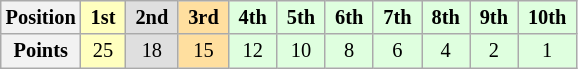<table class="wikitable" style="font-size:85%; text-align:center">
<tr>
<th>Position</th>
<td style="background:#FFFFBF;"> <strong>1st</strong> </td>
<td style="background:#DFDFDF;"> <strong>2nd</strong> </td>
<td style="background:#FFDF9F;"> <strong>3rd</strong> </td>
<td style="background:#DFFFDF;"> <strong>4th</strong> </td>
<td style="background:#DFFFDF;"> <strong>5th</strong> </td>
<td style="background:#DFFFDF;"> <strong>6th</strong> </td>
<td style="background:#DFFFDF;"> <strong>7th</strong> </td>
<td style="background:#DFFFDF;"> <strong>8th</strong> </td>
<td style="background:#DFFFDF;"> <strong>9th</strong> </td>
<td style="background:#DFFFDF;"> <strong>10th</strong> </td>
</tr>
<tr>
<th>Points</th>
<td style="background:#FFFFBF;">25</td>
<td style="background:#DFDFDF;">18</td>
<td style="background:#FFDF9F;">15</td>
<td style="background:#DFFFDF;">12</td>
<td style="background:#DFFFDF;">10</td>
<td style="background:#DFFFDF;">8</td>
<td style="background:#DFFFDF;">6</td>
<td style="background:#DFFFDF;">4</td>
<td style="background:#DFFFDF;">2</td>
<td style="background:#DFFFDF;">1</td>
</tr>
</table>
